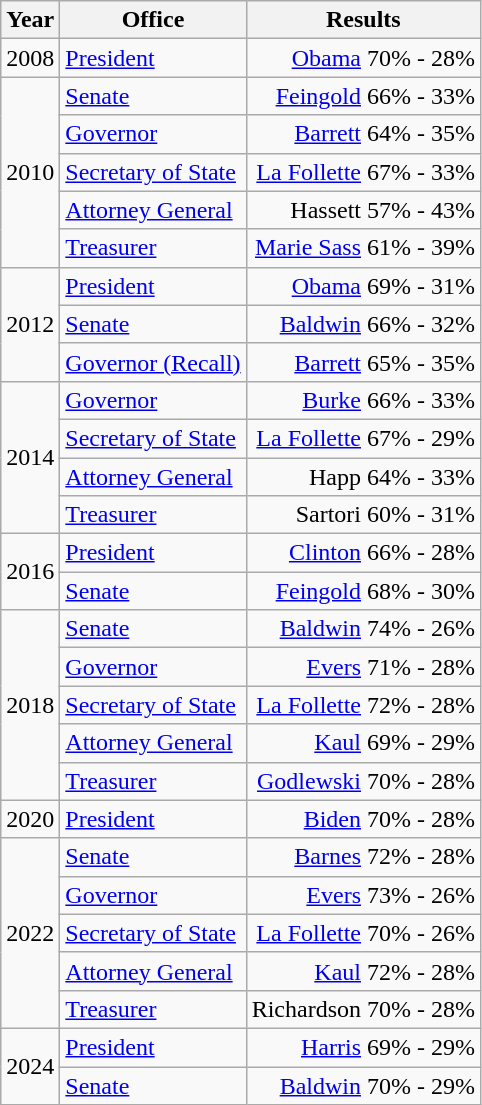<table class=wikitable>
<tr>
<th>Year</th>
<th>Office</th>
<th>Results</th>
</tr>
<tr>
<td>2008</td>
<td><a href='#'>President</a></td>
<td align="right" ><a href='#'>Obama</a> 70% - 28%</td>
</tr>
<tr>
<td rowspan=5>2010</td>
<td><a href='#'>Senate</a></td>
<td align="right" ><a href='#'>Feingold</a> 66% - 33%</td>
</tr>
<tr>
<td><a href='#'>Governor</a></td>
<td align="right" ><a href='#'>Barrett</a> 64% - 35%</td>
</tr>
<tr>
<td><a href='#'>Secretary of State</a></td>
<td align="right" ><a href='#'>La Follette</a> 67% - 33%</td>
</tr>
<tr>
<td><a href='#'>Attorney General</a></td>
<td align="right" >Hassett 57% - 43%</td>
</tr>
<tr>
<td><a href='#'>Treasurer</a></td>
<td align="right" ><a href='#'>Marie Sass</a> 61% - 39%</td>
</tr>
<tr>
<td rowspan=3>2012</td>
<td><a href='#'>President</a></td>
<td align="right" ><a href='#'>Obama</a> 69% - 31%</td>
</tr>
<tr>
<td><a href='#'>Senate</a></td>
<td align="right" ><a href='#'>Baldwin</a> 66% - 32%</td>
</tr>
<tr>
<td><a href='#'>Governor (Recall)</a></td>
<td align="right" ><a href='#'>Barrett</a> 65% - 35%</td>
</tr>
<tr>
<td rowspan=4>2014</td>
<td><a href='#'>Governor</a></td>
<td align="right" ><a href='#'>Burke</a> 66% - 33%</td>
</tr>
<tr>
<td><a href='#'>Secretary of State</a></td>
<td align="right" ><a href='#'>La Follette</a> 67% - 29%</td>
</tr>
<tr>
<td><a href='#'>Attorney General</a></td>
<td align="right" >Happ 64% - 33%</td>
</tr>
<tr>
<td><a href='#'>Treasurer</a></td>
<td align="right" >Sartori 60% - 31%</td>
</tr>
<tr>
<td rowspan=2>2016</td>
<td><a href='#'>President</a></td>
<td align="right" ><a href='#'>Clinton</a> 66% - 28%</td>
</tr>
<tr>
<td><a href='#'>Senate</a></td>
<td align="right" ><a href='#'>Feingold</a> 68% - 30%</td>
</tr>
<tr>
<td rowspan=5>2018</td>
<td><a href='#'>Senate</a></td>
<td align="right" ><a href='#'>Baldwin</a> 74% - 26%</td>
</tr>
<tr>
<td><a href='#'>Governor</a></td>
<td align="right" ><a href='#'>Evers</a> 71% - 28%</td>
</tr>
<tr>
<td><a href='#'>Secretary of State</a></td>
<td align="right" ><a href='#'>La Follette</a> 72% - 28%</td>
</tr>
<tr>
<td><a href='#'>Attorney General</a></td>
<td align="right" ><a href='#'>Kaul</a> 69% - 29%</td>
</tr>
<tr>
<td><a href='#'>Treasurer</a></td>
<td align="right" ><a href='#'>Godlewski</a> 70% - 28%</td>
</tr>
<tr>
<td>2020</td>
<td><a href='#'>President</a></td>
<td align="right" ><a href='#'>Biden</a> 70% - 28%</td>
</tr>
<tr>
<td rowspan=5>2022</td>
<td><a href='#'>Senate</a></td>
<td align="right" ><a href='#'>Barnes</a> 72% - 28%</td>
</tr>
<tr>
<td><a href='#'>Governor</a></td>
<td align="right" ><a href='#'>Evers</a> 73% - 26%</td>
</tr>
<tr>
<td><a href='#'>Secretary of State</a></td>
<td align="right" ><a href='#'>La Follette</a> 70% - 26%</td>
</tr>
<tr>
<td><a href='#'>Attorney General</a></td>
<td align="right" ><a href='#'>Kaul</a> 72% - 28%</td>
</tr>
<tr>
<td><a href='#'>Treasurer</a></td>
<td align="right" >Richardson 70% - 28%</td>
</tr>
<tr>
<td rowspan=2>2024</td>
<td><a href='#'>President</a></td>
<td align="right" ><a href='#'>Harris</a> 69% - 29%</td>
</tr>
<tr>
<td><a href='#'>Senate</a></td>
<td align="right" ><a href='#'>Baldwin</a> 70% - 29%</td>
</tr>
</table>
